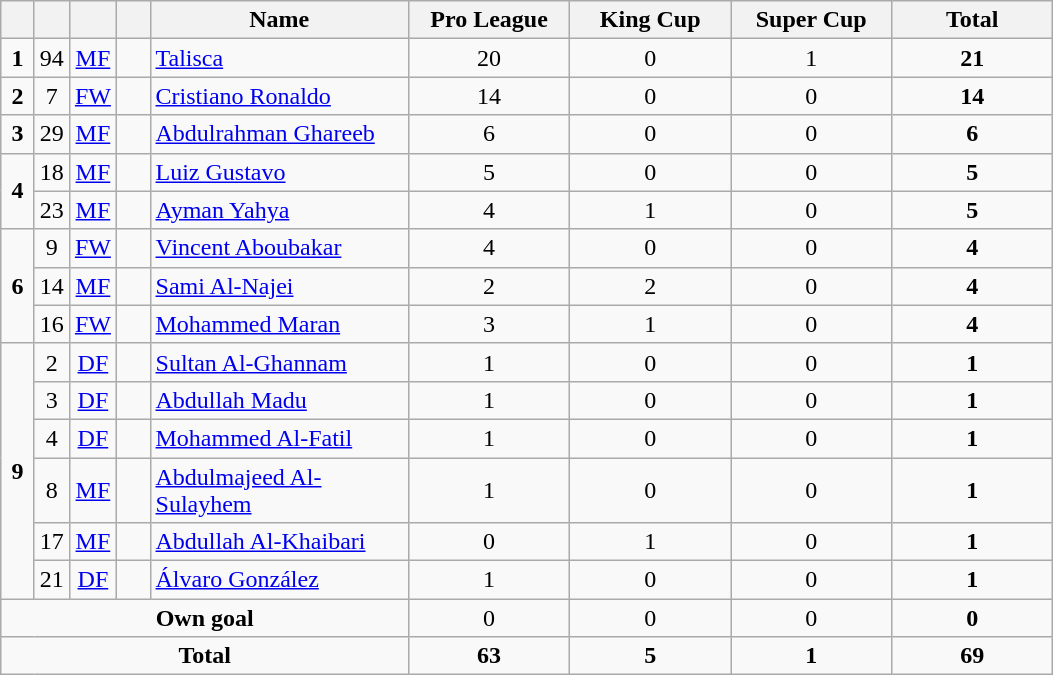<table class="wikitable" style="text-align:center">
<tr>
<th width=15></th>
<th width=15></th>
<th width=15></th>
<th width=15></th>
<th width=165>Name</th>
<th width=100>Pro League</th>
<th width=100>King Cup</th>
<th width=100>Super Cup</th>
<th width=100>Total</th>
</tr>
<tr>
<td><strong>1</strong></td>
<td>94</td>
<td><a href='#'>MF</a></td>
<td></td>
<td align=left><a href='#'>Talisca</a></td>
<td>20</td>
<td>0</td>
<td>1</td>
<td><strong>21</strong></td>
</tr>
<tr>
<td><strong>2</strong></td>
<td>7</td>
<td><a href='#'>FW</a></td>
<td></td>
<td align=left><a href='#'>Cristiano Ronaldo</a></td>
<td>14</td>
<td>0</td>
<td>0</td>
<td><strong>14</strong></td>
</tr>
<tr>
<td><strong>3</strong></td>
<td>29</td>
<td><a href='#'>MF</a></td>
<td></td>
<td align=left><a href='#'>Abdulrahman Ghareeb</a></td>
<td>6</td>
<td>0</td>
<td>0</td>
<td><strong>6</strong></td>
</tr>
<tr>
<td rowspan=2><strong>4</strong></td>
<td>18</td>
<td><a href='#'>MF</a></td>
<td></td>
<td align=left><a href='#'>Luiz Gustavo</a></td>
<td>5</td>
<td>0</td>
<td>0</td>
<td><strong>5</strong></td>
</tr>
<tr>
<td>23</td>
<td><a href='#'>MF</a></td>
<td></td>
<td align=left><a href='#'>Ayman Yahya</a></td>
<td>4</td>
<td>1</td>
<td>0</td>
<td><strong>5</strong></td>
</tr>
<tr>
<td rowspan=3><strong>6</strong></td>
<td>9</td>
<td><a href='#'>FW</a></td>
<td></td>
<td align=left><a href='#'>Vincent Aboubakar</a></td>
<td>4</td>
<td>0</td>
<td>0</td>
<td><strong>4</strong></td>
</tr>
<tr>
<td>14</td>
<td><a href='#'>MF</a></td>
<td></td>
<td align=left><a href='#'>Sami Al-Najei</a></td>
<td>2</td>
<td>2</td>
<td>0</td>
<td><strong>4</strong></td>
</tr>
<tr>
<td>16</td>
<td><a href='#'>FW</a></td>
<td></td>
<td align=left><a href='#'>Mohammed Maran</a></td>
<td>3</td>
<td>1</td>
<td>0</td>
<td><strong>4</strong></td>
</tr>
<tr>
<td rowspan=6><strong>9</strong></td>
<td>2</td>
<td><a href='#'>DF</a></td>
<td></td>
<td align=left><a href='#'>Sultan Al-Ghannam</a></td>
<td>1</td>
<td>0</td>
<td>0</td>
<td><strong>1</strong></td>
</tr>
<tr>
<td>3</td>
<td><a href='#'>DF</a></td>
<td></td>
<td align=left><a href='#'>Abdullah Madu</a></td>
<td>1</td>
<td>0</td>
<td>0</td>
<td><strong>1</strong></td>
</tr>
<tr>
<td>4</td>
<td><a href='#'>DF</a></td>
<td></td>
<td align=left><a href='#'>Mohammed Al-Fatil</a></td>
<td>1</td>
<td>0</td>
<td>0</td>
<td><strong>1</strong></td>
</tr>
<tr>
<td>8</td>
<td><a href='#'>MF</a></td>
<td></td>
<td align=left><a href='#'>Abdulmajeed Al-Sulayhem</a></td>
<td>1</td>
<td>0</td>
<td>0</td>
<td><strong>1</strong></td>
</tr>
<tr>
<td>17</td>
<td><a href='#'>MF</a></td>
<td></td>
<td align=left><a href='#'>Abdullah Al-Khaibari</a></td>
<td>0</td>
<td>1</td>
<td>0</td>
<td><strong>1</strong></td>
</tr>
<tr>
<td>21</td>
<td><a href='#'>DF</a></td>
<td></td>
<td align=left><a href='#'>Álvaro González</a></td>
<td>1</td>
<td>0</td>
<td>0</td>
<td><strong>1</strong></td>
</tr>
<tr>
<td colspan=5><strong>Own goal</strong></td>
<td>0</td>
<td>0</td>
<td>0</td>
<td><strong>0</strong></td>
</tr>
<tr>
<td colspan=5><strong>Total</strong></td>
<td><strong>63</strong></td>
<td><strong>5</strong></td>
<td><strong>1</strong></td>
<td><strong>69</strong></td>
</tr>
</table>
